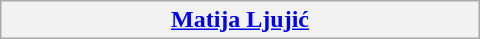<table class="wikitable" style="width: 20em;">
<tr>
<th style="text-align:center;"> <a href='#'>Matija Ljujić</a></th>
</tr>
</table>
